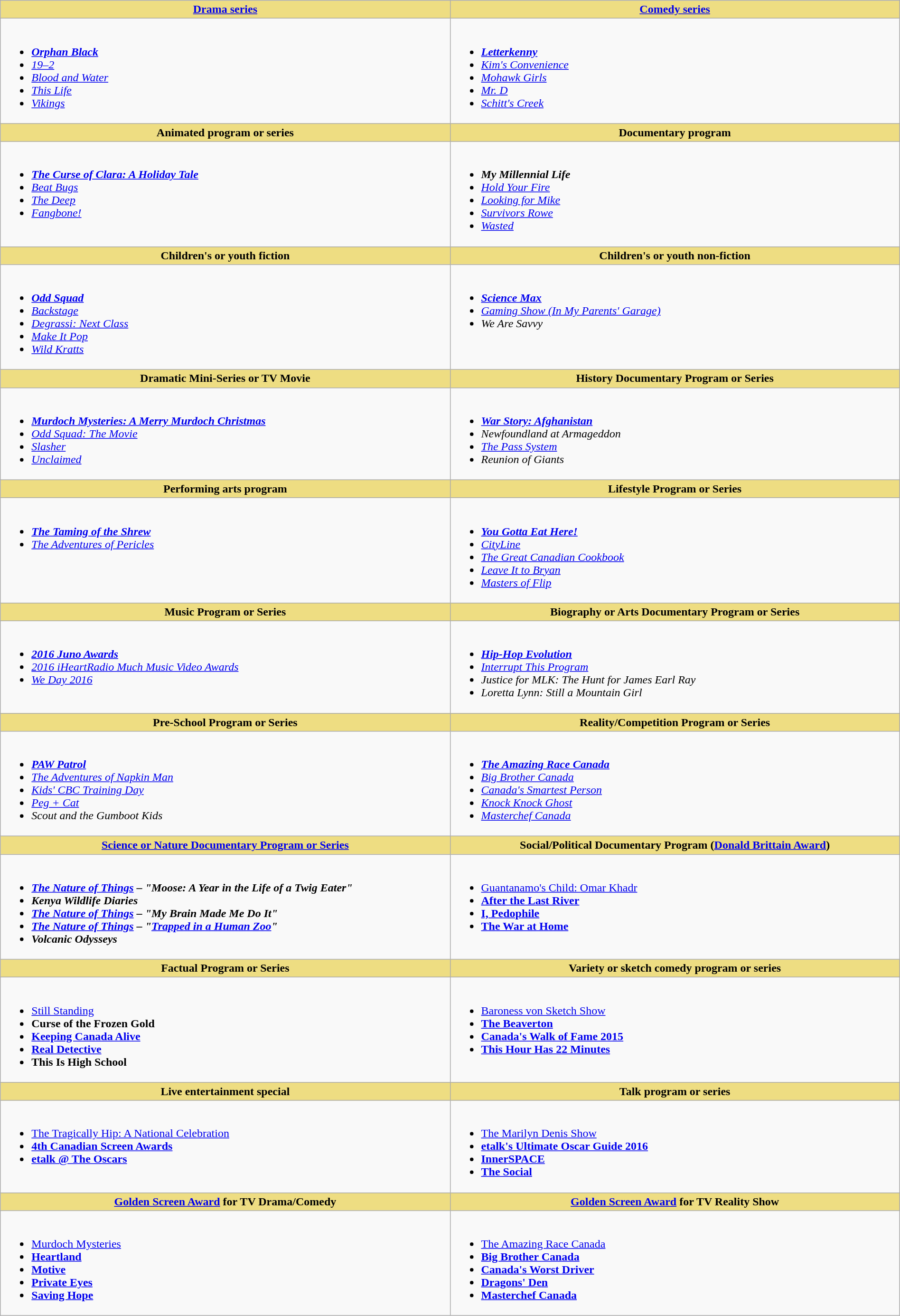<table class=wikitable width="100%">
<tr>
<th style="background:#EEDD82; width:50%"><a href='#'>Drama series</a></th>
<th style="background:#EEDD82; width:50%"><a href='#'>Comedy series</a></th>
</tr>
<tr>
<td valign="top"><br><ul><li> <strong><em><a href='#'>Orphan Black</a></em></strong></li><li><em><a href='#'>19–2</a></em></li><li><em><a href='#'>Blood and Water</a></em></li><li><em><a href='#'>This Life</a></em></li><li><em><a href='#'>Vikings</a></em></li></ul></td>
<td valign="top"><br><ul><li> <strong><em><a href='#'>Letterkenny</a></em></strong></li><li><em><a href='#'>Kim's Convenience</a></em></li><li><em><a href='#'>Mohawk Girls</a></em></li><li><em><a href='#'>Mr. D</a></em></li><li><em><a href='#'>Schitt's Creek</a></em></li></ul></td>
</tr>
<tr>
<th style="background:#EEDD82; width:50%">Animated program or series</th>
<th style="background:#EEDD82; width:50%">Documentary program</th>
</tr>
<tr>
<td valign="top"><br><ul><li> <strong><em><a href='#'>The Curse of Clara: A Holiday Tale</a></em></strong></li><li><em><a href='#'>Beat Bugs</a></em></li><li><em><a href='#'>The Deep</a></em></li><li><em><a href='#'>Fangbone!</a></em></li></ul></td>
<td valign="top"><br><ul><li> <strong><em>My Millennial Life</em></strong></li><li><em><a href='#'>Hold Your Fire</a></em></li><li><em><a href='#'>Looking for Mike</a></em></li><li><em><a href='#'>Survivors Rowe</a></em></li><li><em><a href='#'>Wasted</a></em></li></ul></td>
</tr>
<tr>
<th style="background:#EEDD82; width:50%">Children's or youth fiction</th>
<th style="background:#EEDD82; width:50%">Children's or youth non-fiction</th>
</tr>
<tr>
<td valign="top"><br><ul><li> <strong><em><a href='#'>Odd Squad</a></em></strong></li><li><em><a href='#'>Backstage</a></em></li><li><em><a href='#'>Degrassi: Next Class</a></em></li><li><em><a href='#'>Make It Pop</a></em></li><li><em><a href='#'>Wild Kratts</a></em></li></ul></td>
<td valign="top"><br><ul><li> <strong><em><a href='#'>Science Max</a></em></strong></li><li><em><a href='#'>Gaming Show (In My Parents' Garage)</a></em></li><li><em>We Are Savvy</em></li></ul></td>
</tr>
<tr>
<th style="background:#EEDD82; width:50%">Dramatic Mini-Series or TV Movie</th>
<th style="background:#EEDD82; width:50%">History Documentary Program or Series</th>
</tr>
<tr>
<td valign="top"><br><ul><li> <strong><em><a href='#'>Murdoch Mysteries: A Merry Murdoch Christmas</a></em></strong></li><li><em><a href='#'>Odd Squad: The Movie</a></em></li><li><em><a href='#'>Slasher</a></em></li><li><em><a href='#'>Unclaimed</a></em></li></ul></td>
<td valign="top"><br><ul><li> <strong><em><a href='#'>War Story: Afghanistan</a></em></strong></li><li><em>Newfoundland at Armageddon</em></li><li><em><a href='#'>The Pass System</a></em></li><li><em>Reunion of Giants</em></li></ul></td>
</tr>
<tr>
<th style="background:#EEDD82; width:50%">Performing arts program</th>
<th style="background:#EEDD82; width:50%">Lifestyle Program or Series</th>
</tr>
<tr>
<td valign="top"><br><ul><li> <strong><em><a href='#'>The Taming of the Shrew</a></em></strong></li><li><em><a href='#'>The Adventures of Pericles</a></em></li></ul></td>
<td valign="top"><br><ul><li> <strong><em><a href='#'>You Gotta Eat Here!</a></em></strong></li><li><em><a href='#'>CityLine</a></em></li><li><em><a href='#'>The Great Canadian Cookbook</a></em></li><li><em><a href='#'>Leave It to Bryan</a></em></li><li><em><a href='#'>Masters of Flip</a></em></li></ul></td>
</tr>
<tr>
<th style="background:#EEDD82; width:50%">Music Program or Series</th>
<th style="background:#EEDD82; width:50%">Biography or Arts Documentary Program or Series</th>
</tr>
<tr>
<td valign="top"><br><ul><li> <strong><em><a href='#'>2016 Juno Awards</a></em></strong></li><li><em><a href='#'>2016 iHeartRadio Much Music Video Awards</a></em></li><li><em><a href='#'>We Day 2016</a></em></li></ul></td>
<td valign="top"><br><ul><li> <strong><em><a href='#'>Hip-Hop Evolution</a></em></strong></li><li><em><a href='#'>Interrupt This Program</a></em></li><li><em>Justice for MLK: The Hunt for James Earl Ray</em></li><li><em>Loretta Lynn: Still a Mountain Girl</em></li></ul></td>
</tr>
<tr>
<th style="background:#EEDD82; width:50%">Pre-School Program or Series</th>
<th style="background:#EEDD82; width:50%">Reality/Competition Program or Series</th>
</tr>
<tr>
<td valign="top"><br><ul><li> <strong><em><a href='#'>PAW Patrol</a></em></strong></li><li><em><a href='#'>The Adventures of Napkin Man</a></em></li><li><em><a href='#'>Kids' CBC Training Day</a></em></li><li><em><a href='#'>Peg + Cat</a></em></li><li><em>Scout and the Gumboot Kids</em></li></ul></td>
<td valign="top"><br><ul><li> <strong><em><a href='#'>The Amazing Race Canada</a></em></strong></li><li><em><a href='#'>Big Brother Canada</a></em></li><li><em><a href='#'>Canada's Smartest Person</a></em></li><li><em><a href='#'>Knock Knock Ghost</a></em></li><li><em><a href='#'>Masterchef Canada</a></em></li></ul></td>
</tr>
<tr>
<th style="background:#EEDD82; width:50%"><a href='#'>Science or Nature Documentary Program or Series</a></th>
<th style="background:#EEDD82; width:50%">Social/Political Documentary Program (<a href='#'>Donald Brittain Award</a>)</th>
</tr>
<tr>
<td valign="top"><br><ul><li> <strong><em><a href='#'>The Nature of Things</a><em> – "Moose: A Year in the Life of a Twig Eater"<strong></li><li></em>Kenya Wildlife Diaries<em></li><li></em><a href='#'>The Nature of Things</a><em> – "My Brain Made Me Do It"</li><li></em><a href='#'>The Nature of Things</a><em> – "<a href='#'>Trapped in a Human Zoo</a>"</li><li></em>Volcanic Odysseys<em></li></ul></td>
<td valign="top"><br><ul><li> </em></strong><a href='#'>Guantanamo's Child: Omar Khadr</a><strong><em></li><li></em><a href='#'>After the Last River</a><em></li><li></em><a href='#'>I, Pedophile</a><em></li><li></em><a href='#'>The War at Home</a><em></li></ul></td>
</tr>
<tr>
<th style="background:#EEDD82; width:50%">Factual Program or Series</th>
<th style="background:#EEDD82; width:50%">Variety or sketch comedy program or series</th>
</tr>
<tr>
<td valign="top"><br><ul><li> </em></strong><a href='#'>Still Standing</a><strong><em></li><li></em>Curse of the Frozen Gold<em></li><li></em><a href='#'>Keeping Canada Alive</a><em></li><li></em><a href='#'>Real Detective</a><em></li><li></em>This Is High School<em></li></ul></td>
<td valign="top"><br><ul><li> </em></strong><a href='#'>Baroness von Sketch Show</a><strong><em></li><li></em><a href='#'>The Beaverton</a><em></li><li></em><a href='#'>Canada's Walk of Fame 2015</a><em></li><li></em><a href='#'>This Hour Has 22 Minutes</a><em></li></ul></td>
</tr>
<tr>
<th style="background:#EEDD82; width:50%">Live entertainment special</th>
<th style="background:#EEDD82; width:50%">Talk program or series</th>
</tr>
<tr>
<td valign="top"><br><ul><li> </em></strong><a href='#'>The Tragically Hip: A National Celebration</a><strong><em></li><li></em><a href='#'>4th Canadian Screen Awards</a><em></li><li></em><a href='#'>etalk @ The Oscars</a><em></li></ul></td>
<td valign="top"><br><ul><li> </em></strong><a href='#'>The Marilyn Denis Show</a><strong><em></li><li></em><a href='#'>etalk's Ultimate Oscar Guide 2016</a><em></li><li></em><a href='#'>InnerSPACE</a><em></li><li></em><a href='#'>The Social</a><em></li></ul></td>
</tr>
<tr>
<th style="background:#EEDD82; width:50%"><a href='#'>Golden Screen Award</a> for TV Drama/Comedy</th>
<th style="background:#EEDD82; width:50%"><a href='#'>Golden Screen Award</a> for TV Reality Show</th>
</tr>
<tr>
<td valign="top"><br><ul><li> </em></strong><a href='#'>Murdoch Mysteries</a><strong><em></li><li></em><a href='#'>Heartland</a><em></li><li></em><a href='#'>Motive</a><em></li><li></em><a href='#'>Private Eyes</a><em></li><li></em><a href='#'>Saving Hope</a><em></li></ul></td>
<td valign="top"><br><ul><li> </em></strong><a href='#'>The Amazing Race Canada</a><strong><em></li><li></em><a href='#'>Big Brother Canada</a><em></li><li></em><a href='#'>Canada's Worst Driver</a><em></li><li></em><a href='#'>Dragons' Den</a><em></li><li></em><a href='#'>Masterchef Canada</a><em></li></ul></td>
</tr>
</table>
